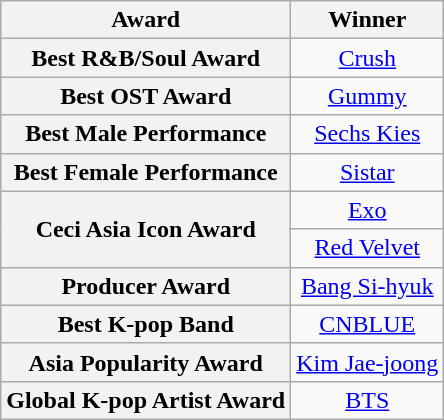<table class="wikitable sortable plainrowheaders" style="text-align:center">
<tr>
<th scope="col">Award</th>
<th scope="col">Winner</th>
</tr>
<tr>
<th scope="row">Best R&B/Soul Award</th>
<td><a href='#'>Crush</a></td>
</tr>
<tr>
<th scope="row">Best OST Award</th>
<td><a href='#'>Gummy</a></td>
</tr>
<tr>
<th scope="row">Best Male Performance</th>
<td><a href='#'>Sechs Kies</a></td>
</tr>
<tr>
<th scope="row">Best Female Performance</th>
<td><a href='#'>Sistar</a></td>
</tr>
<tr>
<th scope="row" rowspan="2">Ceci Asia Icon Award</th>
<td><a href='#'>Exo</a></td>
</tr>
<tr>
<td><a href='#'>Red Velvet</a></td>
</tr>
<tr>
<th scope="row">Producer Award</th>
<td><a href='#'>Bang Si-hyuk</a></td>
</tr>
<tr>
<th scope="row">Best K-pop Band</th>
<td><a href='#'>CNBLUE</a></td>
</tr>
<tr>
<th scope="row">Asia Popularity Award</th>
<td><a href='#'>Kim Jae-joong</a></td>
</tr>
<tr>
<th scope="row">Global K-pop Artist Award</th>
<td><a href='#'>BTS</a></td>
</tr>
</table>
